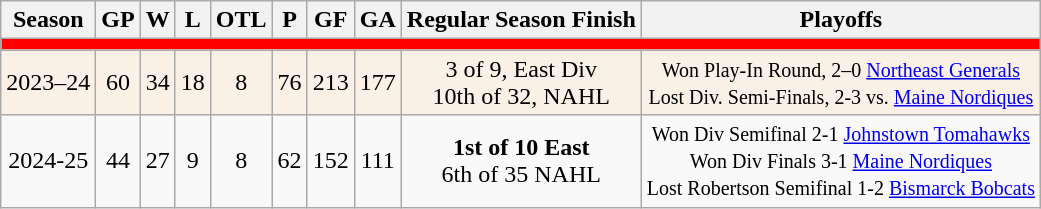<table class="wikitable" style="text-align:center">
<tr>
<th>Season</th>
<th>GP</th>
<th>W</th>
<th>L</th>
<th>OTL</th>
<th>P</th>
<th>GF</th>
<th>GA</th>
<th>Regular Season Finish</th>
<th>Playoffs</th>
</tr>
<tr style="background:red">
<td colspan="11"></td>
</tr>
<tr style="background:linen">
<td>2023–24</td>
<td>60</td>
<td>34</td>
<td>18</td>
<td>8</td>
<td>76</td>
<td>213</td>
<td>177</td>
<td>3 of 9, East Div<br>10th of 32, NAHL</td>
<td><small> Won Play-In Round, 2–0 <a href='#'>Northeast Generals</a><br>Lost Div. Semi-Finals, 2-3 vs. <a href='#'>Maine Nordiques</a></small></td>
</tr>
<tr>
<td>2024-25</td>
<td>44</td>
<td>27</td>
<td>9</td>
<td>8</td>
<td>62</td>
<td>152</td>
<td>111</td>
<td><strong>1st of 10 East </strong><br>6th of 35 NAHL</td>
<td><small>Won Div Semifinal 2-1 <a href='#'>Johnstown Tomahawks</a><br>Won Div Finals 3-1 <a href='#'>Maine Nordiques</a><br>Lost Robertson Semifinal 1-2 <a href='#'>Bismarck Bobcats</a></small></td>
</tr>
</table>
